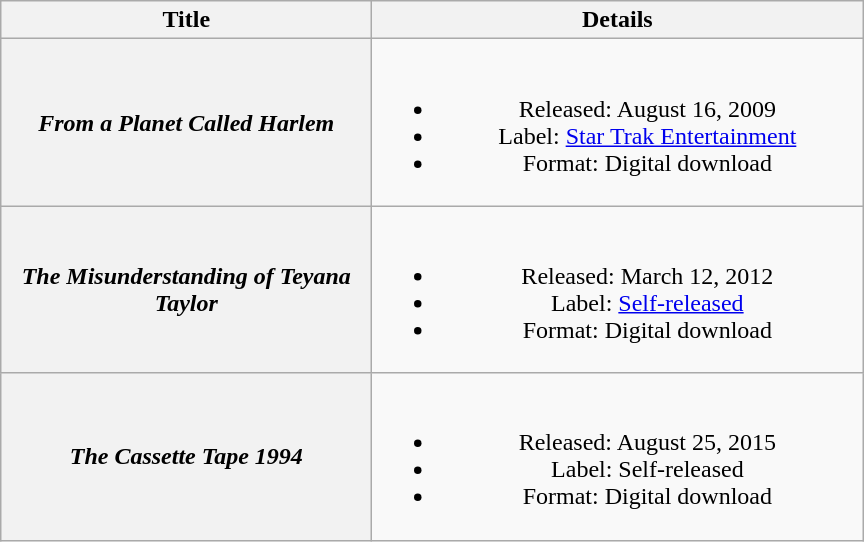<table class="wikitable plainrowheaders" style="text-align:center;">
<tr>
<th scope="col" style="width:15em;">Title</th>
<th scope="col" style="width:20em;">Details</th>
</tr>
<tr>
<th scope="row"><em>From a Planet Called Harlem</em></th>
<td><br><ul><li>Released: August 16, 2009</li><li>Label: <a href='#'>Star Trak Entertainment</a></li><li>Format: Digital download</li></ul></td>
</tr>
<tr>
<th scope="row"><em>The Misunderstanding of Teyana Taylor</em></th>
<td><br><ul><li>Released: March 12, 2012</li><li>Label: <a href='#'>Self-released</a></li><li>Format: Digital download</li></ul></td>
</tr>
<tr>
<th scope="row"><em>The Cassette Tape 1994</em></th>
<td><br><ul><li>Released: August 25, 2015</li><li>Label: Self-released</li><li>Format: Digital download</li></ul></td>
</tr>
</table>
